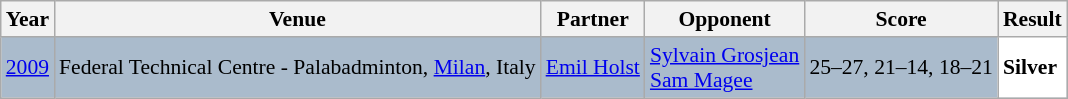<table class="sortable wikitable" style="font-size: 90%;">
<tr>
<th>Year</th>
<th>Venue</th>
<th>Partner</th>
<th>Opponent</th>
<th>Score</th>
<th>Result</th>
</tr>
<tr style="background:#AABBCC">
<td align="center"><a href='#'>2009</a></td>
<td align="left">Federal Technical Centre - Palabadminton, <a href='#'>Milan</a>, Italy</td>
<td align="left"> <a href='#'>Emil Holst</a></td>
<td align="left"> <a href='#'>Sylvain Grosjean</a><br> <a href='#'>Sam Magee</a></td>
<td align="left">25–27, 21–14, 18–21</td>
<td style="text-align:left; background:white"> <strong>Silver</strong></td>
</tr>
</table>
